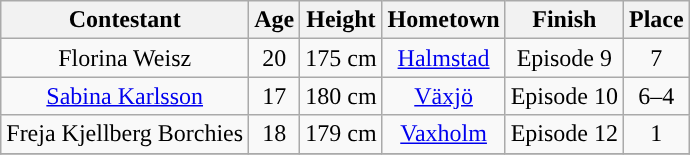<table class="wikitable" style="text-align:center;">
<tr>
<th colspan="1">Contestant</th>
<th colspan="1">Age</th>
<th colspan="1">Height</th>
<th colspan="1">Hometown</th>
<th colspan="1">Finish</th>
<th>Place</th>
</tr>
<tr>
<td>Florina Weisz</td>
<td>20</td>
<td>175 cm</td>
<td><a href='#'>Halmstad</a></td>
<td>Episode 9</td>
<td>7</td>
</tr>
<tr>
<td><a href='#'>Sabina Karlsson</a></td>
<td>17</td>
<td>180 cm</td>
<td><a href='#'>Växjö</a></td>
<td>Episode 10</td>
<td>6–4</td>
</tr>
<tr>
<td>Freja Kjellberg Borchies</td>
<td>18</td>
<td>179 cm</td>
<td><a href='#'>Vaxholm</a></td>
<td>Episode 12</td>
<td>1</td>
</tr>
<tr>
</tr>
</table>
